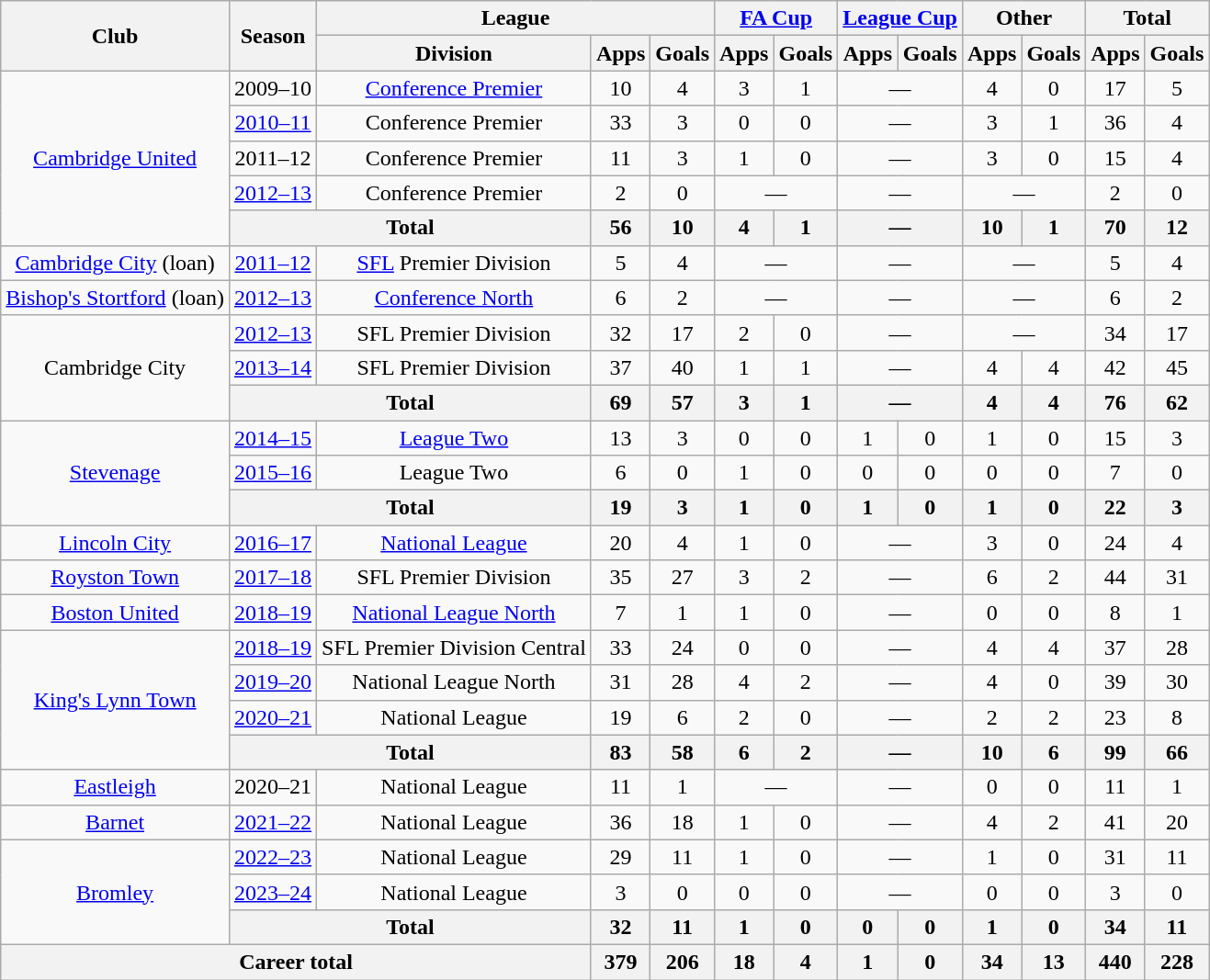<table class=wikitable style="text-align: center;">
<tr>
<th rowspan=2>Club</th>
<th rowspan=2>Season</th>
<th colspan=3>League</th>
<th colspan=2><a href='#'>FA Cup</a></th>
<th colspan=2><a href='#'>League Cup</a></th>
<th colspan=2>Other</th>
<th colspan=2>Total</th>
</tr>
<tr>
<th>Division</th>
<th>Apps</th>
<th>Goals</th>
<th>Apps</th>
<th>Goals</th>
<th>Apps</th>
<th>Goals</th>
<th>Apps</th>
<th>Goals</th>
<th>Apps</th>
<th>Goals</th>
</tr>
<tr>
<td rowspan=5><a href='#'>Cambridge United</a></td>
<td>2009–10</td>
<td><a href='#'>Conference Premier</a></td>
<td>10</td>
<td>4</td>
<td>3</td>
<td>1</td>
<td colspan=2>—</td>
<td>4</td>
<td>0</td>
<td>17</td>
<td>5</td>
</tr>
<tr>
<td><a href='#'>2010–11</a></td>
<td>Conference Premier</td>
<td>33</td>
<td>3</td>
<td>0</td>
<td>0</td>
<td colspan=2>—</td>
<td>3</td>
<td>1</td>
<td>36</td>
<td>4</td>
</tr>
<tr>
<td>2011–12</td>
<td>Conference Premier</td>
<td>11</td>
<td>3</td>
<td>1</td>
<td>0</td>
<td colspan=2>—</td>
<td>3</td>
<td>0</td>
<td>15</td>
<td>4</td>
</tr>
<tr>
<td><a href='#'>2012–13</a></td>
<td>Conference Premier</td>
<td>2</td>
<td>0</td>
<td colspan=2>—</td>
<td colspan=2>—</td>
<td colspan=2>—</td>
<td>2</td>
<td>0</td>
</tr>
<tr>
<th colspan=2>Total</th>
<th>56</th>
<th>10</th>
<th>4</th>
<th>1</th>
<th colspan=2>—</th>
<th>10</th>
<th>1</th>
<th>70</th>
<th>12</th>
</tr>
<tr>
<td><a href='#'>Cambridge City</a> (loan)</td>
<td><a href='#'>2011–12</a></td>
<td><a href='#'>SFL</a> Premier Division</td>
<td>5</td>
<td>4</td>
<td colspan=2>—</td>
<td colspan=2>—</td>
<td colspan=2>—</td>
<td>5</td>
<td>4</td>
</tr>
<tr>
<td><a href='#'>Bishop's Stortford</a> (loan)</td>
<td><a href='#'>2012–13</a></td>
<td><a href='#'>Conference North</a></td>
<td>6</td>
<td>2</td>
<td colspan=2>—</td>
<td colspan=2>—</td>
<td colspan=2>—</td>
<td>6</td>
<td>2</td>
</tr>
<tr>
<td rowspan=3>Cambridge City</td>
<td><a href='#'>2012–13</a></td>
<td>SFL Premier Division</td>
<td>32</td>
<td>17</td>
<td>2</td>
<td>0</td>
<td colspan=2>—</td>
<td colspan=2>—</td>
<td>34</td>
<td>17</td>
</tr>
<tr>
<td><a href='#'>2013–14</a></td>
<td>SFL Premier Division</td>
<td>37</td>
<td>40</td>
<td>1</td>
<td>1</td>
<td colspan=2>—</td>
<td>4</td>
<td>4</td>
<td>42</td>
<td>45</td>
</tr>
<tr>
<th colspan=2>Total</th>
<th>69</th>
<th>57</th>
<th>3</th>
<th>1</th>
<th colspan=2>—</th>
<th>4</th>
<th>4</th>
<th>76</th>
<th>62</th>
</tr>
<tr>
<td rowspan=3><a href='#'>Stevenage</a></td>
<td><a href='#'>2014–15</a></td>
<td><a href='#'>League Two</a></td>
<td>13</td>
<td>3</td>
<td>0</td>
<td>0</td>
<td>1</td>
<td>0</td>
<td>1</td>
<td>0</td>
<td>15</td>
<td>3</td>
</tr>
<tr>
<td><a href='#'>2015–16</a></td>
<td>League Two</td>
<td>6</td>
<td>0</td>
<td>1</td>
<td>0</td>
<td>0</td>
<td>0</td>
<td>0</td>
<td>0</td>
<td>7</td>
<td>0</td>
</tr>
<tr>
<th colspan=2>Total</th>
<th>19</th>
<th>3</th>
<th>1</th>
<th>0</th>
<th>1</th>
<th>0</th>
<th>1</th>
<th>0</th>
<th>22</th>
<th>3</th>
</tr>
<tr>
<td><a href='#'>Lincoln City</a></td>
<td><a href='#'>2016–17</a></td>
<td><a href='#'>National League</a></td>
<td>20</td>
<td>4</td>
<td>1</td>
<td>0</td>
<td colspan=2>—</td>
<td>3</td>
<td>0</td>
<td>24</td>
<td>4</td>
</tr>
<tr>
<td><a href='#'>Royston Town</a></td>
<td><a href='#'>2017–18</a></td>
<td>SFL Premier Division</td>
<td>35</td>
<td>27</td>
<td>3</td>
<td>2</td>
<td colspan="2">—</td>
<td>6</td>
<td>2</td>
<td>44</td>
<td>31</td>
</tr>
<tr>
<td><a href='#'>Boston United</a></td>
<td><a href='#'>2018–19</a></td>
<td><a href='#'>National League North</a></td>
<td>7</td>
<td>1</td>
<td>1</td>
<td>0</td>
<td colspan="2">—</td>
<td>0</td>
<td>0</td>
<td>8</td>
<td>1</td>
</tr>
<tr>
<td rowspan="4"><a href='#'>King's Lynn Town</a></td>
<td><a href='#'>2018–19</a></td>
<td>SFL Premier Division Central</td>
<td>33</td>
<td>24</td>
<td>0</td>
<td>0</td>
<td colspan="2">—</td>
<td>4</td>
<td>4</td>
<td>37</td>
<td>28</td>
</tr>
<tr>
<td><a href='#'>2019–20</a></td>
<td>National League North</td>
<td>31</td>
<td>28</td>
<td>4</td>
<td>2</td>
<td colspan="2">—</td>
<td>4</td>
<td>0</td>
<td>39</td>
<td>30</td>
</tr>
<tr>
<td><a href='#'>2020–21</a></td>
<td>National League</td>
<td>19</td>
<td>6</td>
<td>2</td>
<td>0</td>
<td colspan="2">—</td>
<td>2</td>
<td>2</td>
<td>23</td>
<td>8</td>
</tr>
<tr>
<th colspan=2>Total</th>
<th>83</th>
<th>58</th>
<th>6</th>
<th>2</th>
<th colspan="2">—</th>
<th>10</th>
<th>6</th>
<th>99</th>
<th>66</th>
</tr>
<tr>
<td><a href='#'>Eastleigh</a></td>
<td>2020–21</td>
<td>National League</td>
<td>11</td>
<td>1</td>
<td colspan="2">—</td>
<td colspan="2">—</td>
<td>0</td>
<td>0</td>
<td>11</td>
<td>1</td>
</tr>
<tr>
<td><a href='#'>Barnet</a></td>
<td><a href='#'>2021–22</a></td>
<td>National League</td>
<td>36</td>
<td>18</td>
<td>1</td>
<td>0</td>
<td colspan="2">—</td>
<td>4</td>
<td>2</td>
<td>41</td>
<td>20</td>
</tr>
<tr>
<td rowspan="3"><a href='#'>Bromley</a></td>
<td><a href='#'>2022–23</a></td>
<td>National League</td>
<td>29</td>
<td>11</td>
<td>1</td>
<td>0</td>
<td colspan="2">—</td>
<td>1</td>
<td>0</td>
<td>31</td>
<td>11</td>
</tr>
<tr>
<td><a href='#'>2023–24</a></td>
<td>National League</td>
<td>3</td>
<td>0</td>
<td>0</td>
<td>0</td>
<td colspan="2">—</td>
<td>0</td>
<td>0</td>
<td>3</td>
<td>0</td>
</tr>
<tr>
<th colspan="2">Total</th>
<th>32</th>
<th>11</th>
<th>1</th>
<th>0</th>
<th>0</th>
<th>0</th>
<th>1</th>
<th>0</th>
<th>34</th>
<th>11</th>
</tr>
<tr>
<th colspan=3>Career total</th>
<th>379</th>
<th>206</th>
<th>18</th>
<th>4</th>
<th>1</th>
<th>0</th>
<th>34</th>
<th>13</th>
<th>440</th>
<th>228</th>
</tr>
</table>
